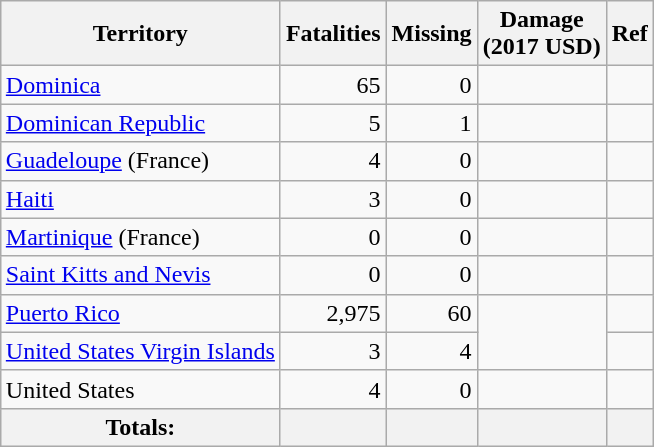<table class="wikitable sortable" style="float:right;clear:right;">
<tr>
<th>Territory</th>
<th>Fatalities</th>
<th>Missing</th>
<th>Damage<br>(2017 USD)</th>
<th class="unsortable">Ref</th>
</tr>
<tr style="text-align:right;">
<td scope="row" style="text-align: left;"><a href='#'>Dominica</a></td>
<td>65</td>
<td>0</td>
<td></td>
<td></td>
</tr>
<tr style="text-align:right;">
<td scope="row" style="text-align: left;"><a href='#'>Dominican Republic</a></td>
<td>5</td>
<td>1</td>
<td></td>
<td></td>
</tr>
<tr style="text-align: right;">
<td scope="row" style="text-align: left;"><a href='#'>Guadeloupe</a> (France)</td>
<td>4</td>
<td>0</td>
<td></td>
<td></td>
</tr>
<tr style="text-align:right;">
<td scope="row" style="text-align: left;"><a href='#'>Haiti</a></td>
<td>3</td>
<td>0</td>
<td></td>
<td></td>
</tr>
<tr style="text-align:right;">
<td scope="row" style="text-align: left;"><a href='#'>Martinique</a> (France)</td>
<td>0</td>
<td>0</td>
<td></td>
<td></td>
</tr>
<tr style="text-align:right;">
<td scope="row" style="text-align: left;"><a href='#'>Saint Kitts and Nevis</a></td>
<td>0</td>
<td>0</td>
<td></td>
<td></td>
</tr>
<tr style="text-align:right;">
<td scope="row" style="text-align: left;"><a href='#'>Puerto Rico</a></td>
<td>2,975</td>
<td>60</td>
<td rowspan=2></td>
<td></td>
</tr>
<tr style="text-align:right;">
<td scope="row" style="text-align: left;"><a href='#'>United States Virgin Islands</a></td>
<td>3</td>
<td>4</td>
<td></td>
</tr>
<tr style="text-align:right;">
<td scope="row" style="text-align: left;">United States</td>
<td>4</td>
<td>0</td>
<td></td>
<td></td>
</tr>
<tr class="sortbottom">
<th scope="row" style="text-align: lefit;">Totals:</th>
<th style="text-align:right;"></th>
<th style="text-align:right;"></th>
<th style="text-align:right;"></th>
<th></th>
</tr>
</table>
